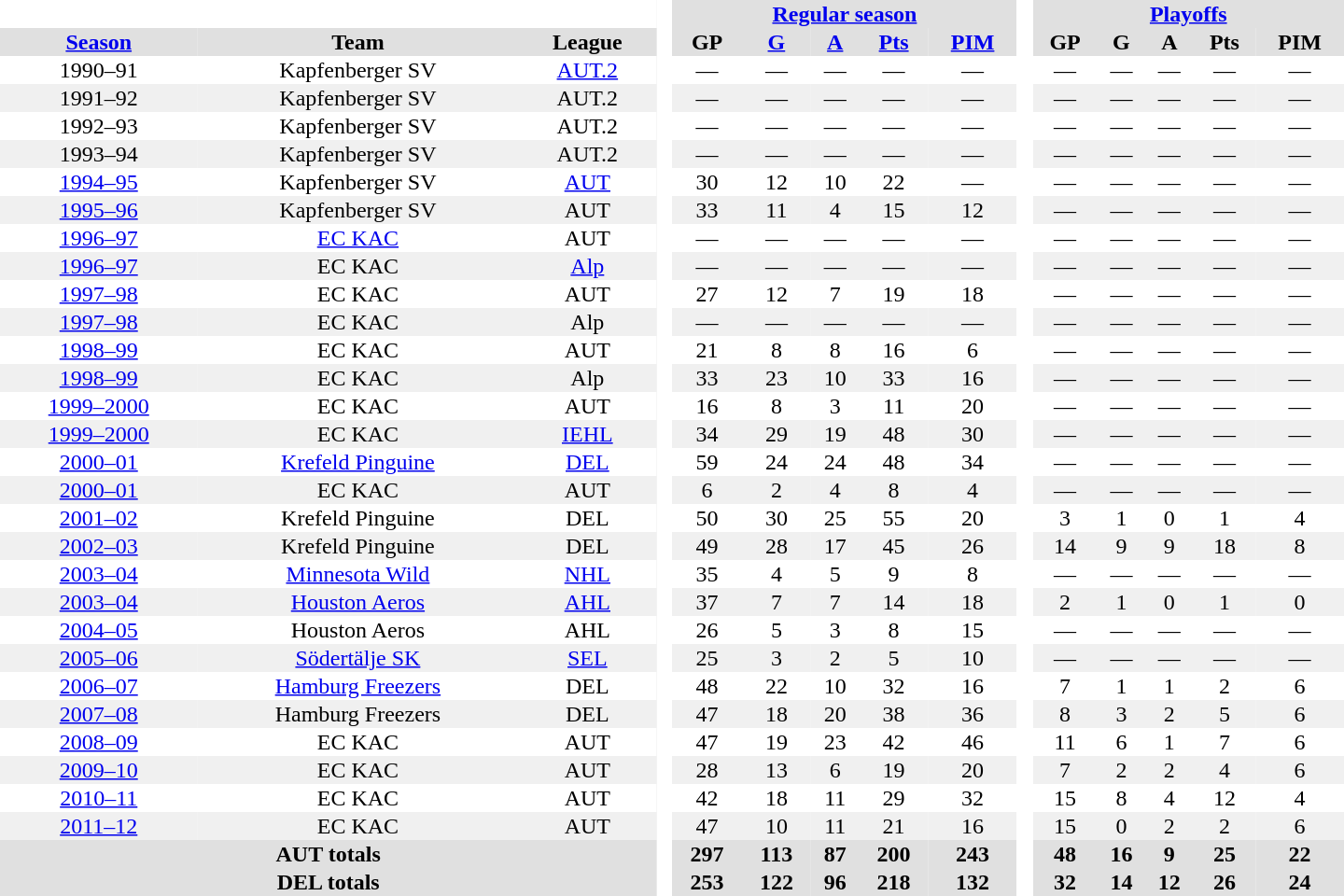<table border="0" cellpadding="1" cellspacing="0" style="text-align:center; width:60em">
<tr bgcolor="#e0e0e0">
<th colspan="3" bgcolor="#ffffff"> </th>
<th rowspan="99" bgcolor="#ffffff"> </th>
<th colspan="5"><a href='#'>Regular season</a></th>
<th rowspan="99" bgcolor="#ffffff"> </th>
<th colspan="5"><a href='#'>Playoffs</a></th>
</tr>
<tr bgcolor="#e0e0e0">
<th><a href='#'>Season</a></th>
<th>Team</th>
<th>League</th>
<th>GP</th>
<th><a href='#'>G</a></th>
<th><a href='#'>A</a></th>
<th><a href='#'>Pts</a></th>
<th><a href='#'>PIM</a></th>
<th>GP</th>
<th>G</th>
<th>A</th>
<th>Pts</th>
<th>PIM</th>
</tr>
<tr>
<td>1990–91</td>
<td>Kapfenberger SV</td>
<td><a href='#'>AUT.2</a></td>
<td>—</td>
<td>—</td>
<td>—</td>
<td>—</td>
<td>—</td>
<td>—</td>
<td>—</td>
<td>—</td>
<td>—</td>
<td>—</td>
</tr>
<tr bgcolor="#f0f0f0">
<td>1991–92</td>
<td>Kapfenberger SV</td>
<td>AUT.2</td>
<td>—</td>
<td>—</td>
<td>—</td>
<td>—</td>
<td>—</td>
<td>—</td>
<td>—</td>
<td>—</td>
<td>—</td>
<td>—</td>
</tr>
<tr>
<td>1992–93</td>
<td>Kapfenberger SV</td>
<td>AUT.2</td>
<td>—</td>
<td>—</td>
<td>—</td>
<td>—</td>
<td>—</td>
<td>—</td>
<td>—</td>
<td>—</td>
<td>—</td>
<td>—</td>
</tr>
<tr bgcolor="#f0f0f0">
<td>1993–94</td>
<td>Kapfenberger SV</td>
<td>AUT.2</td>
<td>—</td>
<td>—</td>
<td>—</td>
<td>—</td>
<td>—</td>
<td>—</td>
<td>—</td>
<td>—</td>
<td>—</td>
<td>—</td>
</tr>
<tr>
<td><a href='#'>1994–95</a></td>
<td>Kapfenberger SV</td>
<td><a href='#'>AUT</a></td>
<td>30</td>
<td>12</td>
<td>10</td>
<td>22</td>
<td>—</td>
<td>—</td>
<td>—</td>
<td>—</td>
<td>—</td>
<td>—</td>
</tr>
<tr bgcolor="#f0f0f0">
<td><a href='#'>1995–96</a></td>
<td>Kapfenberger SV</td>
<td>AUT</td>
<td>33</td>
<td>11</td>
<td>4</td>
<td>15</td>
<td>12</td>
<td>—</td>
<td>—</td>
<td>—</td>
<td>—</td>
<td>—</td>
</tr>
<tr>
<td><a href='#'>1996–97</a></td>
<td><a href='#'>EC KAC</a></td>
<td>AUT</td>
<td>—</td>
<td>—</td>
<td>—</td>
<td>—</td>
<td>—</td>
<td>—</td>
<td>—</td>
<td>—</td>
<td>—</td>
<td>—</td>
</tr>
<tr bgcolor="#f0f0f0">
<td><a href='#'>1996–97</a></td>
<td>EC KAC</td>
<td><a href='#'>Alp</a></td>
<td>—</td>
<td>—</td>
<td>—</td>
<td>—</td>
<td>—</td>
<td>—</td>
<td>—</td>
<td>—</td>
<td>—</td>
<td>—</td>
</tr>
<tr>
<td><a href='#'>1997–98</a></td>
<td>EC KAC</td>
<td>AUT</td>
<td>27</td>
<td>12</td>
<td>7</td>
<td>19</td>
<td>18</td>
<td>—</td>
<td>—</td>
<td>—</td>
<td>—</td>
<td>—</td>
</tr>
<tr bgcolor="#f0f0f0">
<td><a href='#'>1997–98</a></td>
<td>EC KAC</td>
<td>Alp</td>
<td>—</td>
<td>—</td>
<td>—</td>
<td>—</td>
<td>—</td>
<td>—</td>
<td>—</td>
<td>—</td>
<td>—</td>
<td>—</td>
</tr>
<tr>
<td><a href='#'>1998–99</a></td>
<td>EC KAC</td>
<td>AUT</td>
<td>21</td>
<td>8</td>
<td>8</td>
<td>16</td>
<td>6</td>
<td>—</td>
<td>—</td>
<td>—</td>
<td>—</td>
<td>—</td>
</tr>
<tr bgcolor="#f0f0f0">
<td><a href='#'>1998–99</a></td>
<td>EC KAC</td>
<td>Alp</td>
<td>33</td>
<td>23</td>
<td>10</td>
<td>33</td>
<td>16</td>
<td>—</td>
<td>—</td>
<td>—</td>
<td>—</td>
<td>—</td>
</tr>
<tr>
<td><a href='#'>1999–2000</a></td>
<td>EC KAC</td>
<td>AUT</td>
<td>16</td>
<td>8</td>
<td>3</td>
<td>11</td>
<td>20</td>
<td>—</td>
<td>—</td>
<td>—</td>
<td>—</td>
<td>—</td>
</tr>
<tr bgcolor="#f0f0f0">
<td><a href='#'>1999–2000</a></td>
<td>EC KAC</td>
<td><a href='#'>IEHL</a></td>
<td>34</td>
<td>29</td>
<td>19</td>
<td>48</td>
<td>30</td>
<td>—</td>
<td>—</td>
<td>—</td>
<td>—</td>
<td>—</td>
</tr>
<tr>
<td><a href='#'>2000–01</a></td>
<td><a href='#'>Krefeld Pinguine</a></td>
<td><a href='#'>DEL</a></td>
<td>59</td>
<td>24</td>
<td>24</td>
<td>48</td>
<td>34</td>
<td>—</td>
<td>—</td>
<td>—</td>
<td>—</td>
<td>—</td>
</tr>
<tr bgcolor="#f0f0f0">
<td><a href='#'>2000–01</a></td>
<td>EC KAC</td>
<td>AUT</td>
<td>6</td>
<td>2</td>
<td>4</td>
<td>8</td>
<td>4</td>
<td>—</td>
<td>—</td>
<td>—</td>
<td>—</td>
<td>—</td>
</tr>
<tr>
<td><a href='#'>2001–02</a></td>
<td>Krefeld Pinguine</td>
<td>DEL</td>
<td>50</td>
<td>30</td>
<td>25</td>
<td>55</td>
<td>20</td>
<td>3</td>
<td>1</td>
<td>0</td>
<td>1</td>
<td>4</td>
</tr>
<tr bgcolor="#f0f0f0">
<td><a href='#'>2002–03</a></td>
<td>Krefeld Pinguine</td>
<td>DEL</td>
<td>49</td>
<td>28</td>
<td>17</td>
<td>45</td>
<td>26</td>
<td>14</td>
<td>9</td>
<td>9</td>
<td>18</td>
<td>8</td>
</tr>
<tr>
<td><a href='#'>2003–04</a></td>
<td><a href='#'>Minnesota Wild</a></td>
<td><a href='#'>NHL</a></td>
<td>35</td>
<td>4</td>
<td>5</td>
<td>9</td>
<td>8</td>
<td>—</td>
<td>—</td>
<td>—</td>
<td>—</td>
<td>—</td>
</tr>
<tr bgcolor="#f0f0f0">
<td><a href='#'>2003–04</a></td>
<td><a href='#'>Houston Aeros</a></td>
<td><a href='#'>AHL</a></td>
<td>37</td>
<td>7</td>
<td>7</td>
<td>14</td>
<td>18</td>
<td>2</td>
<td>1</td>
<td>0</td>
<td>1</td>
<td>0</td>
</tr>
<tr>
<td><a href='#'>2004–05</a></td>
<td>Houston Aeros</td>
<td>AHL</td>
<td>26</td>
<td>5</td>
<td>3</td>
<td>8</td>
<td>15</td>
<td>—</td>
<td>—</td>
<td>—</td>
<td>—</td>
<td>—</td>
</tr>
<tr bgcolor="#f0f0f0">
<td><a href='#'>2005–06</a></td>
<td><a href='#'>Södertälje SK</a></td>
<td><a href='#'>SEL</a></td>
<td>25</td>
<td>3</td>
<td>2</td>
<td>5</td>
<td>10</td>
<td>—</td>
<td>—</td>
<td>—</td>
<td>—</td>
<td>—</td>
</tr>
<tr>
<td><a href='#'>2006–07</a></td>
<td><a href='#'>Hamburg Freezers</a></td>
<td>DEL</td>
<td>48</td>
<td>22</td>
<td>10</td>
<td>32</td>
<td>16</td>
<td>7</td>
<td>1</td>
<td>1</td>
<td>2</td>
<td>6</td>
</tr>
<tr bgcolor="#f0f0f0">
<td><a href='#'>2007–08</a></td>
<td>Hamburg Freezers</td>
<td>DEL</td>
<td>47</td>
<td>18</td>
<td>20</td>
<td>38</td>
<td>36</td>
<td>8</td>
<td>3</td>
<td>2</td>
<td>5</td>
<td>6</td>
</tr>
<tr>
<td><a href='#'>2008–09</a></td>
<td>EC KAC</td>
<td>AUT</td>
<td>47</td>
<td>19</td>
<td>23</td>
<td>42</td>
<td>46</td>
<td>11</td>
<td>6</td>
<td>1</td>
<td>7</td>
<td>6</td>
</tr>
<tr bgcolor="#f0f0f0">
<td><a href='#'>2009–10</a></td>
<td>EC KAC</td>
<td>AUT</td>
<td>28</td>
<td>13</td>
<td>6</td>
<td>19</td>
<td>20</td>
<td>7</td>
<td>2</td>
<td>2</td>
<td>4</td>
<td>6</td>
</tr>
<tr>
<td><a href='#'>2010–11</a></td>
<td>EC KAC</td>
<td>AUT</td>
<td>42</td>
<td>18</td>
<td>11</td>
<td>29</td>
<td>32</td>
<td>15</td>
<td>8</td>
<td>4</td>
<td>12</td>
<td>4</td>
</tr>
<tr bgcolor="#f0f0f0">
<td><a href='#'>2011–12</a></td>
<td>EC KAC</td>
<td>AUT</td>
<td>47</td>
<td>10</td>
<td>11</td>
<td>21</td>
<td>16</td>
<td>15</td>
<td>0</td>
<td>2</td>
<td>2</td>
<td>6</td>
</tr>
<tr bgcolor="#e0e0e0">
<th colspan="3">AUT totals</th>
<th>297</th>
<th>113</th>
<th>87</th>
<th>200</th>
<th>243</th>
<th>48</th>
<th>16</th>
<th>9</th>
<th>25</th>
<th>22</th>
</tr>
<tr bgcolor="#e0e0e0">
<th colspan="3">DEL totals</th>
<th>253</th>
<th>122</th>
<th>96</th>
<th>218</th>
<th>132</th>
<th>32</th>
<th>14</th>
<th>12</th>
<th>26</th>
<th>24</th>
</tr>
</table>
